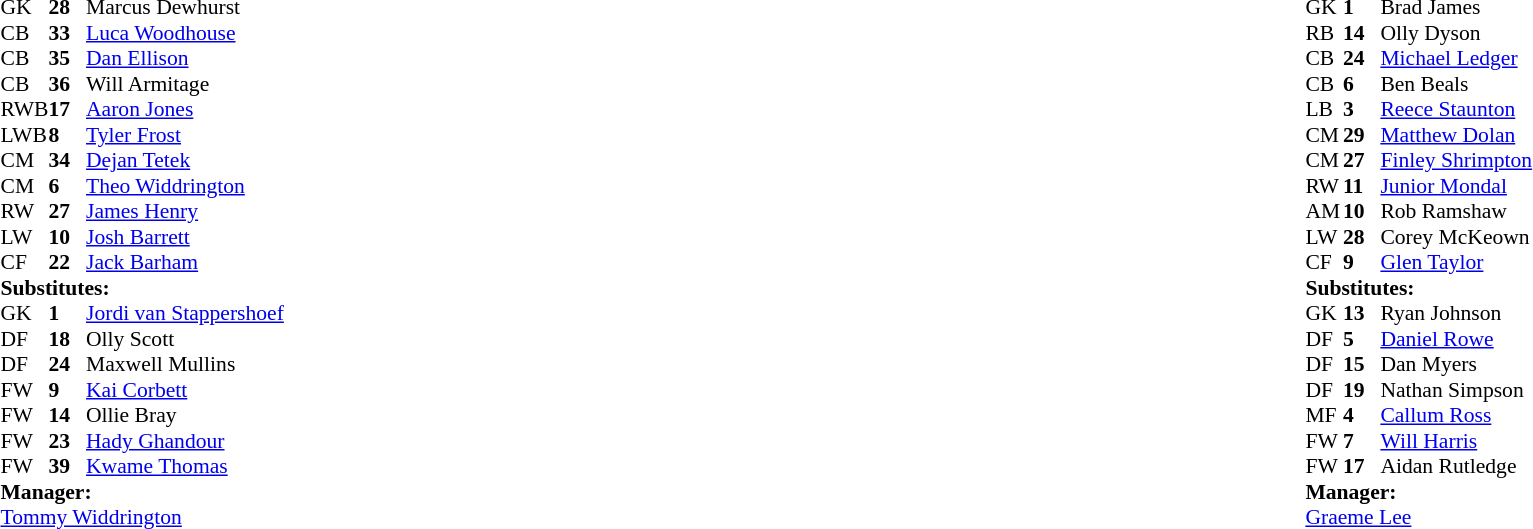<table width="100%">
<tr>
<td valign="top" width="50%"><br><table style="font-size: 90%" cellspacing="0" cellpadding="0">
<tr>
<th width=25></th>
<th width=25></th>
</tr>
<tr>
<td>GK</td>
<td><strong>28</strong></td>
<td> Marcus Dewhurst</td>
<td></td>
<td></td>
</tr>
<tr>
<td>CB</td>
<td><strong>33</strong></td>
<td> <a href='#'>Luca Woodhouse</a></td>
</tr>
<tr>
<td>CB</td>
<td><strong>35</strong></td>
<td> <a href='#'>Dan Ellison</a></td>
</tr>
<tr>
<td>CB</td>
<td><strong>36</strong></td>
<td> Will Armitage</td>
</tr>
<tr>
<td>RWB</td>
<td><strong>17</strong></td>
<td> <a href='#'>Aaron Jones</a></td>
</tr>
<tr>
<td>LWB</td>
<td><strong>8</strong></td>
<td> <a href='#'>Tyler Frost</a></td>
<td></td>
<td></td>
</tr>
<tr>
<td>CM</td>
<td><strong>34</strong></td>
<td> <a href='#'>Dejan Tetek</a></td>
<td></td>
<td></td>
</tr>
<tr>
<td>CM</td>
<td><strong>6</strong></td>
<td> <a href='#'>Theo Widdrington</a></td>
</tr>
<tr>
<td>RW</td>
<td><strong>27</strong></td>
<td> <a href='#'>James Henry</a></td>
<td></td>
<td></td>
</tr>
<tr>
<td>LW</td>
<td><strong>10</strong></td>
<td> <a href='#'>Josh Barrett</a></td>
</tr>
<tr>
<td>CF</td>
<td><strong>22</strong></td>
<td> <a href='#'>Jack Barham</a></td>
<td></td>
<td></td>
</tr>
<tr>
<td colspan=3><strong>Substitutes:</strong></td>
</tr>
<tr>
<td>GK</td>
<td><strong>1</strong></td>
<td> <a href='#'>Jordi van Stappershoef</a></td>
<td></td>
<td></td>
</tr>
<tr>
<td>DF</td>
<td><strong>18</strong></td>
<td> Olly Scott</td>
<td></td>
<td></td>
</tr>
<tr>
<td>DF</td>
<td><strong>24</strong></td>
<td> Maxwell Mullins</td>
<td></td>
<td></td>
</tr>
<tr>
<td>FW</td>
<td><strong>9</strong></td>
<td> <a href='#'>Kai Corbett</a></td>
<td></td>
<td></td>
</tr>
<tr>
<td>FW</td>
<td><strong>14</strong></td>
<td> Ollie Bray</td>
</tr>
<tr>
<td>FW</td>
<td><strong>23</strong></td>
<td> <a href='#'>Hady Ghandour</a></td>
</tr>
<tr>
<td>FW</td>
<td><strong>39</strong></td>
<td> <a href='#'>Kwame Thomas</a></td>
<td></td>
<td></td>
</tr>
<tr>
<td colspan=4><strong>Manager:</strong></td>
</tr>
<tr>
<td colspan=3> <a href='#'>Tommy Widdrington</a></td>
</tr>
<tr>
<td colspan=4></td>
</tr>
</table>
</td>
<td valign="top"></td>
<td valign="top" width="50%"><br><table style="font-size:90%; margin:auto" cellspacing="0" cellpadding="0">
<tr>
<th width=25></th>
<th width=25></th>
</tr>
<tr>
<td>GK</td>
<td><strong>1</strong></td>
<td> Brad James</td>
<td></td>
<td></td>
</tr>
<tr>
<td>RB</td>
<td><strong>14</strong></td>
<td> Olly Dyson</td>
</tr>
<tr>
<td>CB</td>
<td><strong>24</strong></td>
<td> <a href='#'>Michael Ledger</a></td>
</tr>
<tr>
<td>CB</td>
<td><strong>6</strong></td>
<td> Ben Beals</td>
<td></td>
<td></td>
</tr>
<tr>
<td>LB</td>
<td><strong>3</strong></td>
<td> <a href='#'>Reece Staunton</a></td>
</tr>
<tr>
<td>CM</td>
<td><strong>29</strong></td>
<td> <a href='#'>Matthew Dolan</a></td>
<td></td>
<td></td>
</tr>
<tr>
<td>CM</td>
<td><strong>27</strong></td>
<td> <a href='#'>Finley Shrimpton</a></td>
</tr>
<tr>
<td>RW</td>
<td><strong>11</strong></td>
<td> <a href='#'>Junior Mondal</a></td>
<td></td>
<td></td>
</tr>
<tr>
<td>AM</td>
<td><strong>10</strong></td>
<td> Rob Ramshaw</td>
</tr>
<tr>
<td>LW</td>
<td><strong>28</strong></td>
<td> Corey McKeown</td>
<td></td>
<td></td>
</tr>
<tr>
<td>CF</td>
<td><strong>9</strong></td>
<td> <a href='#'>Glen Taylor</a></td>
</tr>
<tr>
<td colspan=3><strong>Substitutes:</strong></td>
</tr>
<tr>
<td>GK</td>
<td><strong>13</strong></td>
<td> Ryan Johnson</td>
<td></td>
<td></td>
</tr>
<tr>
<td>DF</td>
<td><strong>5</strong></td>
<td> <a href='#'>Daniel Rowe</a></td>
<td></td>
<td></td>
</tr>
<tr>
<td>DF</td>
<td><strong>15</strong></td>
<td> Dan Myers</td>
</tr>
<tr>
<td>DF</td>
<td><strong>19</strong></td>
<td> Nathan Simpson</td>
</tr>
<tr>
<td>MF</td>
<td><strong>4</strong></td>
<td> <a href='#'>Callum Ross</a></td>
<td></td>
<td></td>
</tr>
<tr>
<td>FW</td>
<td><strong>7</strong></td>
<td> <a href='#'>Will Harris</a></td>
<td></td>
<td></td>
</tr>
<tr>
<td>FW</td>
<td><strong>17</strong></td>
<td> Aidan Rutledge</td>
<td></td>
<td></td>
</tr>
<tr>
<td colspan=3><strong>Manager:</strong></td>
</tr>
<tr>
<td colspan=3> <a href='#'>Graeme Lee</a></td>
</tr>
</table>
</td>
</tr>
</table>
